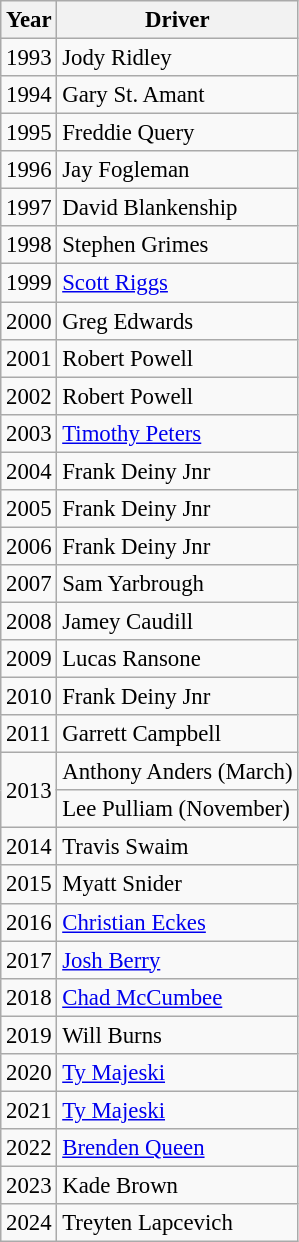<table class="wikitable" style="font-size: 95%;">
<tr>
<th>Year</th>
<th>Driver</th>
</tr>
<tr>
<td>1993</td>
<td>Jody Ridley</td>
</tr>
<tr>
<td>1994</td>
<td>Gary St. Amant</td>
</tr>
<tr>
<td>1995</td>
<td>Freddie Query</td>
</tr>
<tr>
<td>1996</td>
<td>Jay Fogleman</td>
</tr>
<tr>
<td>1997</td>
<td>David Blankenship</td>
</tr>
<tr>
<td>1998</td>
<td>Stephen Grimes</td>
</tr>
<tr>
<td>1999</td>
<td><a href='#'>Scott Riggs</a></td>
</tr>
<tr>
<td>2000</td>
<td>Greg Edwards</td>
</tr>
<tr>
<td>2001</td>
<td>Robert Powell</td>
</tr>
<tr>
<td>2002</td>
<td>Robert Powell</td>
</tr>
<tr>
<td>2003</td>
<td><a href='#'>Timothy Peters</a></td>
</tr>
<tr>
<td>2004</td>
<td>Frank Deiny Jnr</td>
</tr>
<tr>
<td>2005</td>
<td>Frank Deiny Jnr</td>
</tr>
<tr>
<td>2006</td>
<td>Frank Deiny Jnr</td>
</tr>
<tr>
<td>2007</td>
<td>Sam Yarbrough</td>
</tr>
<tr>
<td>2008</td>
<td>Jamey Caudill</td>
</tr>
<tr>
<td>2009</td>
<td>Lucas Ransone</td>
</tr>
<tr>
<td>2010</td>
<td>Frank Deiny Jnr</td>
</tr>
<tr>
<td>2011</td>
<td>Garrett Campbell</td>
</tr>
<tr>
<td rowspan=2>2013</td>
<td>Anthony Anders (March) </td>
</tr>
<tr>
<td>Lee Pulliam (November)</td>
</tr>
<tr>
<td>2014</td>
<td>Travis Swaim</td>
</tr>
<tr>
<td>2015</td>
<td>Myatt Snider</td>
</tr>
<tr>
<td>2016</td>
<td><a href='#'>Christian Eckes</a></td>
</tr>
<tr>
<td>2017</td>
<td><a href='#'>Josh Berry</a></td>
</tr>
<tr>
<td>2018</td>
<td><a href='#'>Chad McCumbee</a></td>
</tr>
<tr>
<td>2019</td>
<td>Will Burns</td>
</tr>
<tr>
<td>2020</td>
<td><a href='#'>Ty Majeski</a></td>
</tr>
<tr>
<td>2021</td>
<td><a href='#'>Ty Majeski</a></td>
</tr>
<tr>
<td>2022</td>
<td><a href='#'>Brenden Queen</a></td>
</tr>
<tr>
<td>2023</td>
<td>Kade Brown</td>
</tr>
<tr>
<td>2024</td>
<td> Treyten Lapcevich</td>
</tr>
</table>
